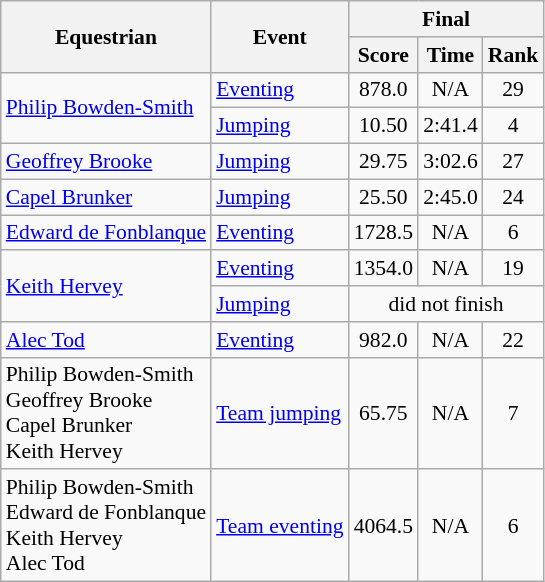<table class=wikitable style="font-size:90%">
<tr>
<th rowspan=2>Equestrian</th>
<th rowspan=2>Event</th>
<th colspan=3>Final</th>
</tr>
<tr>
<th>Score</th>
<th>Time</th>
<th>Rank</th>
</tr>
<tr>
<td rowspan=2><a href='#'>Philip Bowden-Smith</a></td>
<td><a href='#'>Eventing</a></td>
<td align=center>878.0</td>
<td align=center>N/A</td>
<td align=center>29</td>
</tr>
<tr>
<td><a href='#'>Jumping</a></td>
<td align=center>10.50</td>
<td align=center>2:41.4</td>
<td align=center>4</td>
</tr>
<tr>
<td><a href='#'>Geoffrey Brooke</a></td>
<td><a href='#'>Jumping</a></td>
<td align=center>29.75</td>
<td align=center>3:02.6</td>
<td align=center>27</td>
</tr>
<tr>
<td><a href='#'>Capel Brunker</a></td>
<td><a href='#'>Jumping</a></td>
<td align=center>25.50</td>
<td align=center>2:45.0</td>
<td align=center>24</td>
</tr>
<tr>
<td><a href='#'>Edward de Fonblanque</a></td>
<td><a href='#'>Eventing</a></td>
<td align=center>1728.5</td>
<td align=center>N/A</td>
<td align=center>6</td>
</tr>
<tr>
<td rowspan=2><a href='#'>Keith Hervey</a></td>
<td><a href='#'>Eventing</a></td>
<td align=center>1354.0</td>
<td align=center>N/A</td>
<td align=center>19</td>
</tr>
<tr>
<td><a href='#'>Jumping</a></td>
<td align=center colspan=3>did not finish</td>
</tr>
<tr>
<td><a href='#'>Alec Tod</a></td>
<td><a href='#'>Eventing</a></td>
<td align=center>982.0</td>
<td align=center>N/A</td>
<td align=center>22</td>
</tr>
<tr>
<td>Philip Bowden-Smith <br> Geoffrey Brooke <br> Capel Brunker <br> Keith Hervey</td>
<td><a href='#'>Team jumping</a></td>
<td align=center>65.75</td>
<td align=center>N/A</td>
<td align=center>7</td>
</tr>
<tr>
<td>Philip Bowden-Smith <br> Edward de Fonblanque <br> Keith Hervey <br> Alec Tod</td>
<td><a href='#'>Team eventing</a></td>
<td align=center>4064.5</td>
<td align=center>N/A</td>
<td align=center>6</td>
</tr>
</table>
